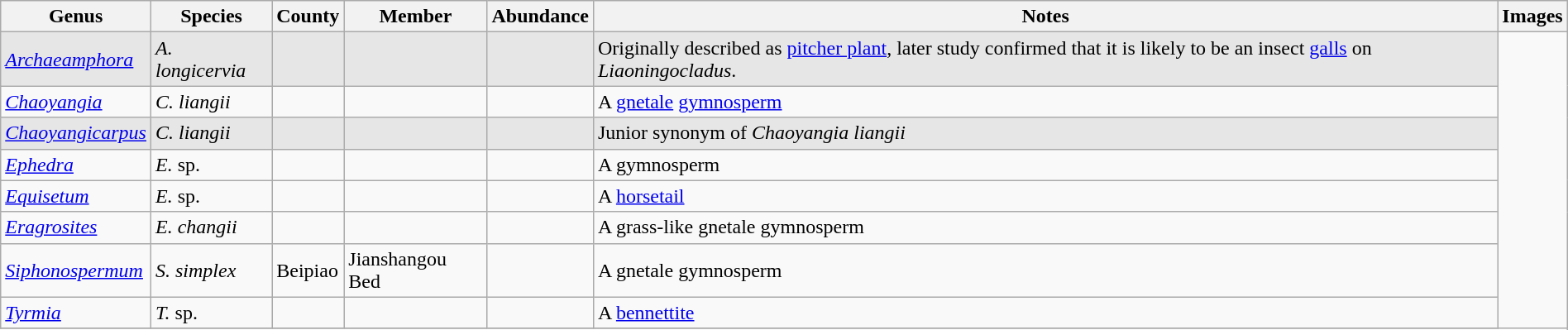<table class="wikitable" align="center" width="100%">
<tr>
<th>Genus</th>
<th>Species</th>
<th>County</th>
<th>Member</th>
<th>Abundance</th>
<th>Notes</th>
<th>Images</th>
</tr>
<tr>
<td style="background:#E6E6E6;"><em><a href='#'>Archaeamphora</a></em></td>
<td style="background:#E6E6E6;"><em>A. longicervia</em></td>
<td style="background:#E6E6E6;"></td>
<td style="background:#E6E6E6;"></td>
<td style="background:#E6E6E6;"></td>
<td style="background:#E6E6E6;">Originally described as <a href='#'>pitcher plant</a>, later study confirmed that it is likely to be an insect <a href='#'>galls</a> on <em>Liaoningocladus</em>.</td>
<td rowspan="99"></td>
</tr>
<tr>
<td><em><a href='#'>Chaoyangia</a></em></td>
<td><em>C. liangii</em></td>
<td></td>
<td></td>
<td></td>
<td>A <a href='#'>gnetale</a> <a href='#'>gymnosperm</a></td>
</tr>
<tr>
<td style="background:#E6E6E6;"><em><a href='#'>Chaoyangicarpus</a></em></td>
<td style="background:#E6E6E6;"><em>C. liangii</em></td>
<td style="background:#E6E6E6;"></td>
<td style="background:#E6E6E6;"></td>
<td style="background:#E6E6E6;"></td>
<td style="background:#E6E6E6;">Junior synonym of <em>Chaoyangia liangii</em></td>
</tr>
<tr>
<td><em><a href='#'>Ephedra</a></em></td>
<td><em>E.</em> sp.</td>
<td></td>
<td></td>
<td></td>
<td>A gymnosperm</td>
</tr>
<tr>
<td><em><a href='#'>Equisetum</a></em></td>
<td><em>E.</em> sp.</td>
<td></td>
<td></td>
<td></td>
<td>A <a href='#'>horsetail</a></td>
</tr>
<tr>
<td><em><a href='#'>Eragrosites</a></em></td>
<td><em>E. changii</em></td>
<td></td>
<td></td>
<td></td>
<td>A grass-like gnetale gymnosperm</td>
</tr>
<tr>
<td><em><a href='#'>Siphonospermum</a></em></td>
<td><em>S. simplex</em></td>
<td>Beipiao</td>
<td>Jianshangou Bed</td>
<td></td>
<td>A gnetale gymnosperm</td>
</tr>
<tr>
<td><em><a href='#'>Tyrmia</a></em></td>
<td><em>T.</em> sp.</td>
<td></td>
<td></td>
<td></td>
<td>A <a href='#'>bennettite</a></td>
</tr>
<tr>
</tr>
</table>
